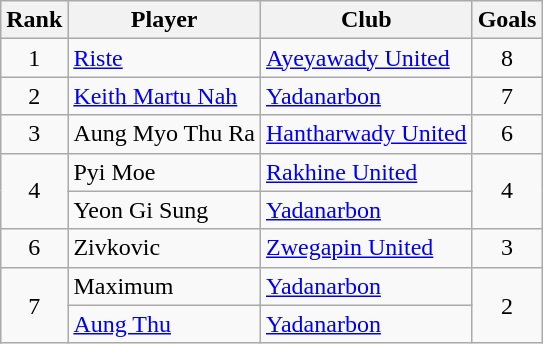<table class="wikitable sortable" style="text-align:center">
<tr>
<th>Rank</th>
<th>Player</th>
<th>Club</th>
<th>Goals</th>
</tr>
<tr>
<td rowspan="1">1</td>
<td align="left"> <a href='#'>Riste</a></td>
<td align="left"><a href='#'>Ayeyawady United</a></td>
<td rowspan="1">8</td>
</tr>
<tr>
<td rowspan="1">2</td>
<td align="left"> <a href='#'>Keith Martu Nah</a></td>
<td align="left"><a href='#'>Yadanarbon</a></td>
<td rowspan="1">7</td>
</tr>
<tr>
<td rowspan="1">3</td>
<td align="left"> Aung Myo Thu Ra</td>
<td align="left"><a href='#'>Hantharwady United</a></td>
<td rowspan="1">6</td>
</tr>
<tr>
<td rowspan="2">4</td>
<td align="left"> Pyi Moe</td>
<td align="left"><a href='#'>Rakhine United</a></td>
<td rowspan="2">4</td>
</tr>
<tr>
<td align="left"> Yeon Gi Sung</td>
<td align="left"><a href='#'>Yadanarbon</a></td>
</tr>
<tr>
<td rowspan="1">6</td>
<td align="left"> Zivkovic</td>
<td align="left"><a href='#'>Zwegapin United</a></td>
<td rowspan="1">3</td>
</tr>
<tr>
<td rowspan="2">7</td>
<td align="left"> Maximum</td>
<td align="left"><a href='#'>Yadanarbon</a></td>
<td rowspan="2">2</td>
</tr>
<tr>
<td align="left"> <a href='#'>Aung Thu</a></td>
<td align="left"><a href='#'>Yadanarbon</a></td>
</tr>
</table>
